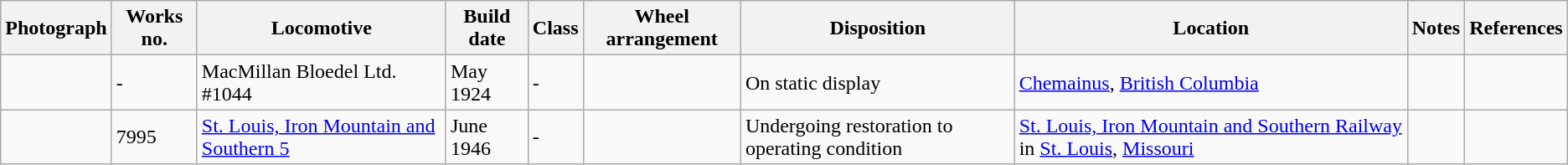<table class="wikitable">
<tr>
<th>Photograph</th>
<th>Works no.</th>
<th>Locomotive</th>
<th>Build date</th>
<th>Class</th>
<th>Wheel arrangement</th>
<th>Disposition</th>
<th>Location</th>
<th>Notes</th>
<th>References</th>
</tr>
<tr>
<td></td>
<td>-</td>
<td>MacMillan Bloedel Ltd. #1044</td>
<td>May 1924</td>
<td>-</td>
<td></td>
<td>On static display</td>
<td><a href='#'>Chemainus</a>, <a href='#'>British Columbia</a></td>
<td></td>
<td></td>
</tr>
<tr>
<td></td>
<td>7995</td>
<td><a href='#'>St. Louis, Iron Mountain and Southern 5</a></td>
<td>June 1946</td>
<td>-</td>
<td></td>
<td>Undergoing restoration to operating condition</td>
<td><a href='#'>St. Louis, Iron Mountain and Southern Railway</a> in <a href='#'>St. Louis</a>, <a href='#'>Missouri</a></td>
<td></td>
<td></td>
</tr>
</table>
